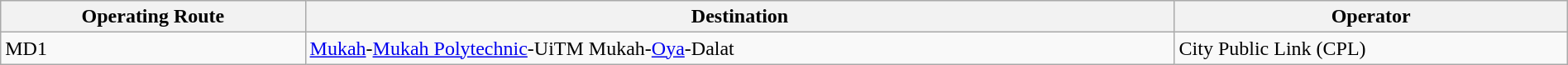<table class="wikitable"  style="width:100%; margin:auto;">
<tr>
<th>Operating Route</th>
<th>Destination</th>
<th>Operator</th>
</tr>
<tr>
<td>MD1</td>
<td><a href='#'>Mukah</a>-<a href='#'>Mukah Polytechnic</a>-UiTM Mukah-<a href='#'>Oya</a>-Dalat</td>
<td>City Public Link (CPL)</td>
</tr>
</table>
